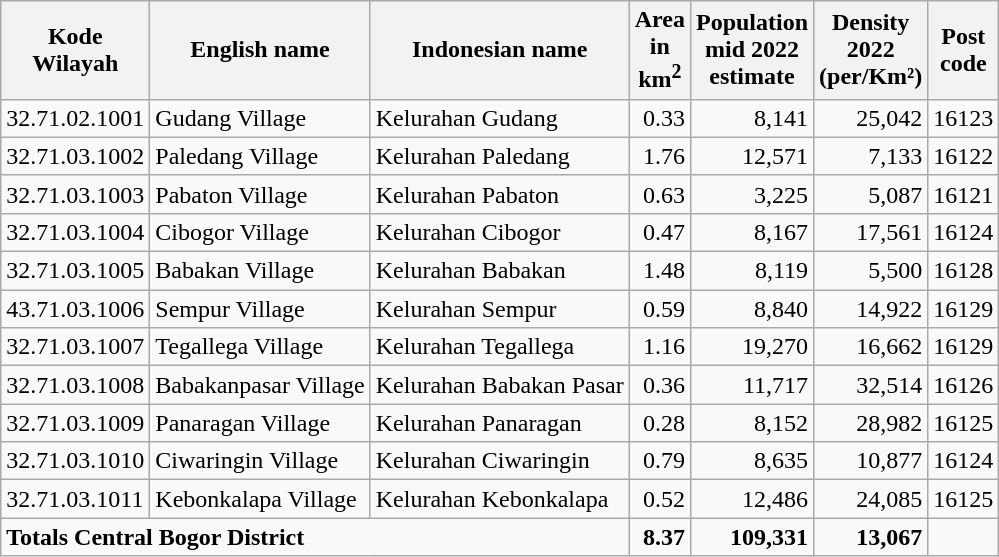<table Class = "wikitable">
<tr>
<th>Kode<br>Wilayah</th>
<th>English name</th>
<th>Indonesian name</th>
<th>Area <br>in<br>km<sup>2</sup></th>
<th>Population <br>mid 2022<br>estimate</th>
<th>Density <br>2022<br>(per/Km²)</th>
<th>Post<br>code</th>
</tr>
<tr>
<td>32.71.02.1001</td>
<td>Gudang Village</td>
<td>Kelurahan Gudang</td>
<td align="right">0.33</td>
<td align="right">8,141</td>
<td align="right">25,042</td>
<td>16123</td>
</tr>
<tr>
<td>32.71.03.1002</td>
<td>Paledang Village</td>
<td>Kelurahan Paledang</td>
<td align="right">1.76</td>
<td align="right">12,571</td>
<td align="right">7,133</td>
<td>16122</td>
</tr>
<tr>
<td>32.71.03.1003</td>
<td>Pabaton Village</td>
<td>Kelurahan Pabaton</td>
<td align="right">0.63</td>
<td align="right">3,225</td>
<td align="right">5,087</td>
<td>16121</td>
</tr>
<tr>
<td>32.71.03.1004</td>
<td>Cibogor Village</td>
<td>Kelurahan Cibogor</td>
<td align="right">0.47</td>
<td align="right">8,167</td>
<td align="right">17,561</td>
<td>16124</td>
</tr>
<tr>
<td>32.71.03.1005</td>
<td>Babakan Village</td>
<td>Kelurahan Babakan</td>
<td align="right">1.48</td>
<td align="right">8,119</td>
<td align="right">5,500</td>
<td>16128</td>
</tr>
<tr>
<td>43.71.03.1006</td>
<td>Sempur Village</td>
<td>Kelurahan Sempur</td>
<td align="right">0.59</td>
<td align="right">8,840</td>
<td align="right">14,922</td>
<td>16129</td>
</tr>
<tr>
<td>32.71.03.1007</td>
<td>Tegallega Village</td>
<td>Kelurahan Tegallega</td>
<td align="right">1.16</td>
<td align="right">19,270</td>
<td align="right">16,662</td>
<td>16129</td>
</tr>
<tr>
<td>32.71.03.1008</td>
<td>Babakanpasar Village</td>
<td>Kelurahan Babakan Pasar</td>
<td align="right">0.36</td>
<td align="right">11,717</td>
<td align="right">32,514</td>
<td>16126</td>
</tr>
<tr>
<td>32.71.03.1009</td>
<td>Panaragan Village</td>
<td>Kelurahan Panaragan</td>
<td align="right">0.28</td>
<td align="right">8,152</td>
<td align="right">28,982</td>
<td>16125</td>
</tr>
<tr>
<td>32.71.03.1010</td>
<td>Ciwaringin Village</td>
<td>Kelurahan Ciwaringin</td>
<td align="right">0.79</td>
<td align="right">8,635</td>
<td align="right">10,877</td>
<td>16124</td>
</tr>
<tr>
<td>32.71.03.1011</td>
<td>Kebonkalapa Village</td>
<td>Kelurahan Kebonkalapa</td>
<td align="right">0.52</td>
<td align="right">12,486</td>
<td align="right">24,085</td>
<td>16125</td>
</tr>
<tr>
<td colspan=3><strong>Totals Central Bogor District</strong></td>
<td align="right"><strong>8.37</strong></td>
<td align="right"><strong>109,331</strong></td>
<td align="right"><strong>13,067</strong></td>
<td></td>
</tr>
</table>
